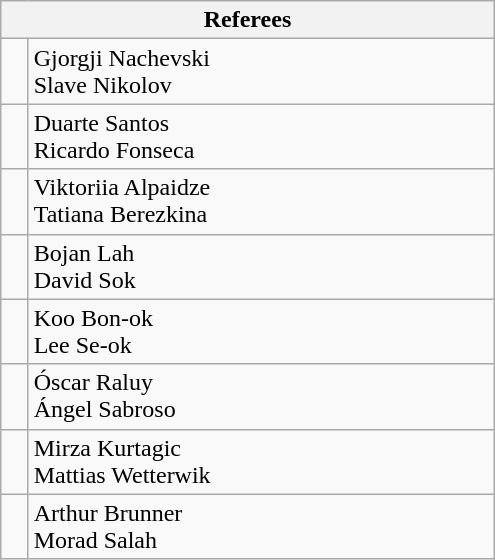<table class="wikitable" style="width:330px;">
<tr>
<th colspan=2>Referees</th>
</tr>
<tr>
<td></td>
<td>Gjorgji Nachevski<br>Slave Nikolov</td>
</tr>
<tr>
<td></td>
<td>Duarte Santos<br>Ricardo Fonseca</td>
</tr>
<tr>
<td></td>
<td>Viktoriia Alpaidze<br>Tatiana Berezkina</td>
</tr>
<tr>
<td></td>
<td>Bojan Lah<br>David Sok</td>
</tr>
<tr>
<td></td>
<td>Koo Bon-ok<br>Lee Se-ok</td>
</tr>
<tr>
<td></td>
<td>Óscar Raluy<br>Ángel Sabroso</td>
</tr>
<tr>
<td></td>
<td>Mirza Kurtagic<br>Mattias Wetterwik</td>
</tr>
<tr>
<td></td>
<td>Arthur Brunner<br>Morad Salah</td>
</tr>
</table>
